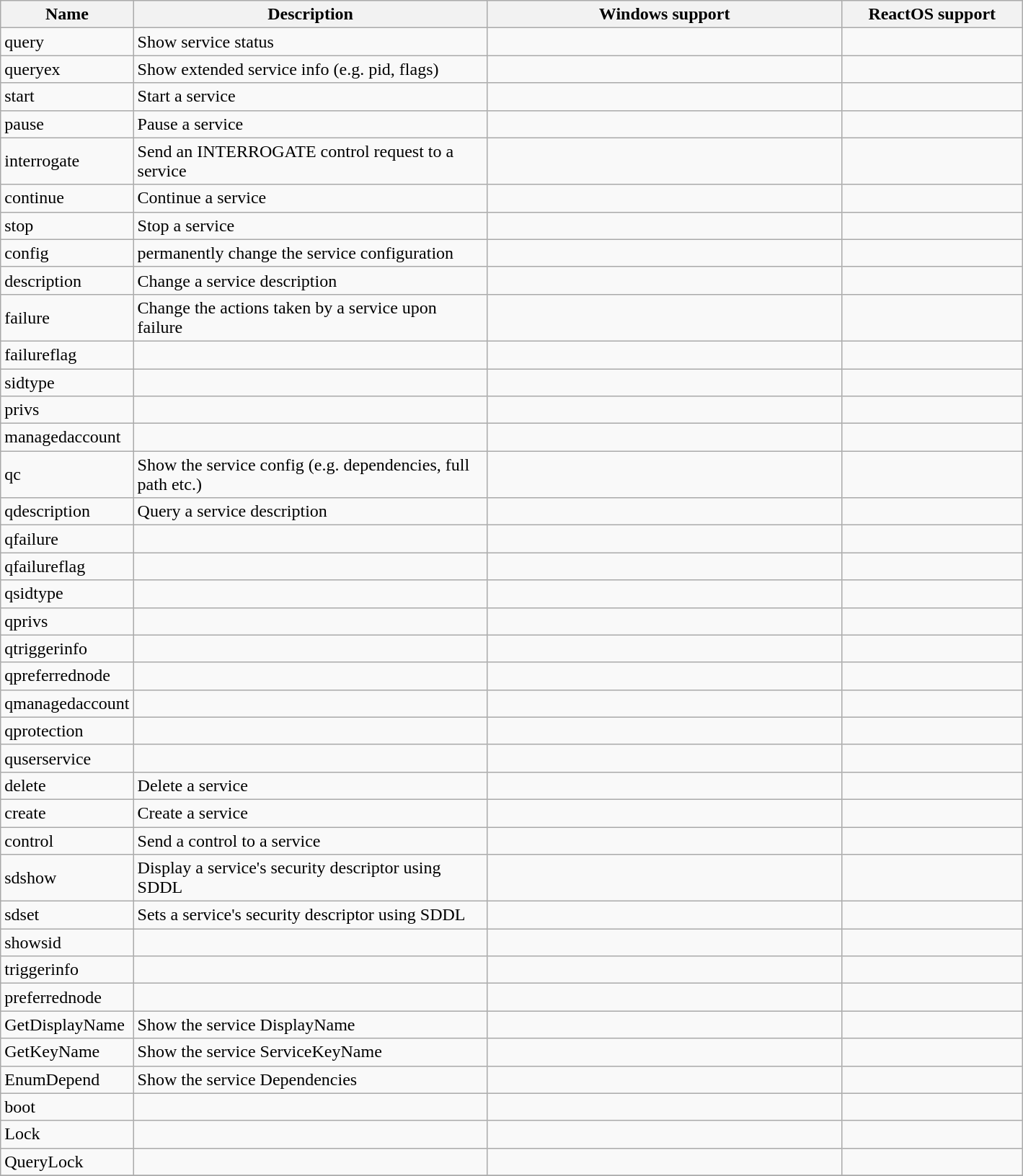<table class="wikitable sortable">
<tr>
<th style="width:5em">Name</th>
<th style="width:20em">Description</th>
<th style="width:20em">Windows support</th>
<th style="width:10em">ReactOS support</th>
</tr>
<tr>
<td>query</td>
<td>Show service status</td>
<td></td>
<td></td>
</tr>
<tr>
<td>queryex</td>
<td>Show extended service info (e.g. pid, flags)</td>
<td></td>
<td></td>
</tr>
<tr>
<td>start</td>
<td>Start a service</td>
<td></td>
<td></td>
</tr>
<tr>
<td>pause</td>
<td>Pause a service</td>
<td></td>
<td></td>
</tr>
<tr>
<td>interrogate</td>
<td>Send an INTERROGATE control request to a service</td>
<td></td>
<td></td>
</tr>
<tr>
<td>continue</td>
<td>Continue a service</td>
<td></td>
<td></td>
</tr>
<tr>
<td>stop</td>
<td>Stop a service</td>
<td></td>
<td></td>
</tr>
<tr>
<td>config</td>
<td>permanently change the service configuration</td>
<td></td>
<td></td>
</tr>
<tr>
<td>description</td>
<td>Change a service description</td>
<td></td>
<td></td>
</tr>
<tr>
<td>failure</td>
<td>Change the actions taken by a service upon failure</td>
<td></td>
<td></td>
</tr>
<tr>
<td>failureflag</td>
<td></td>
<td></td>
<td></td>
</tr>
<tr>
<td>sidtype</td>
<td></td>
<td></td>
<td></td>
</tr>
<tr>
<td>privs</td>
<td></td>
<td></td>
<td></td>
</tr>
<tr>
<td>managedaccount</td>
<td></td>
<td></td>
<td></td>
</tr>
<tr>
<td>qc</td>
<td>Show the service config (e.g. dependencies, full path etc.)</td>
<td></td>
<td></td>
</tr>
<tr>
<td>qdescription</td>
<td>Query a service description</td>
<td></td>
<td></td>
</tr>
<tr>
<td>qfailure</td>
<td></td>
<td></td>
<td></td>
</tr>
<tr>
<td>qfailureflag</td>
<td></td>
<td></td>
<td></td>
</tr>
<tr>
<td>qsidtype</td>
<td></td>
<td></td>
<td></td>
</tr>
<tr>
<td>qprivs</td>
<td></td>
<td></td>
<td></td>
</tr>
<tr>
<td>qtriggerinfo</td>
<td></td>
<td></td>
<td></td>
</tr>
<tr>
<td>qpreferrednode</td>
<td></td>
<td></td>
<td></td>
</tr>
<tr>
<td>qmanagedaccount</td>
<td></td>
<td></td>
<td></td>
</tr>
<tr>
<td>qprotection</td>
<td></td>
<td></td>
<td></td>
</tr>
<tr>
<td>quserservice</td>
<td></td>
<td></td>
<td></td>
</tr>
<tr>
<td>delete</td>
<td>Delete a service</td>
<td></td>
<td></td>
</tr>
<tr>
<td>create</td>
<td>Create a service</td>
<td></td>
<td></td>
</tr>
<tr>
<td>control</td>
<td>Send a control to a service</td>
<td></td>
<td></td>
</tr>
<tr>
<td>sdshow</td>
<td>Display a service's security descriptor using SDDL</td>
<td></td>
<td></td>
</tr>
<tr>
<td>sdset</td>
<td>Sets a service's security descriptor using SDDL</td>
<td></td>
<td></td>
</tr>
<tr>
<td>showsid</td>
<td></td>
<td></td>
<td></td>
</tr>
<tr>
<td>triggerinfo</td>
<td></td>
<td></td>
<td></td>
</tr>
<tr>
<td>preferrednode</td>
<td></td>
<td></td>
<td></td>
</tr>
<tr>
<td>GetDisplayName</td>
<td>Show the service DisplayName</td>
<td></td>
<td></td>
</tr>
<tr>
<td>GetKeyName</td>
<td>Show the service ServiceKeyName</td>
<td></td>
<td></td>
</tr>
<tr>
<td>EnumDepend</td>
<td>Show the service Dependencies</td>
<td></td>
<td></td>
</tr>
<tr>
<td>boot</td>
<td></td>
<td></td>
<td></td>
</tr>
<tr>
<td>Lock</td>
<td></td>
<td></td>
<td></td>
</tr>
<tr>
<td>QueryLock</td>
<td></td>
<td></td>
<td></td>
</tr>
<tr>
</tr>
</table>
